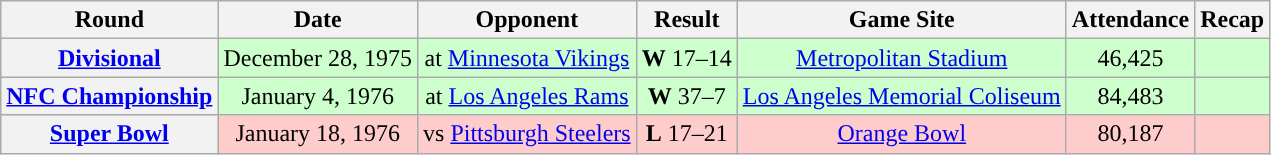<table class="wikitable" style="text-align:center">
<tr>
<th>Round</th>
<th>Date</th>
<th>Opponent</th>
<th>Result</th>
<th>Game Site</th>
<th>Attendance</th>
<th>Recap</th>
</tr>
<tr style="background: #cfc">
<th><a href='#'>Divisional</a></th>
<td>December 28, 1975</td>
<td>at <a href='#'>Minnesota Vikings</a></td>
<td><strong>W</strong> 17–14</td>
<td><a href='#'>Metropolitan Stadium</a></td>
<td>46,425</td>
<td></td>
</tr>
<tr style="background: #cfc">
<th><a href='#'>NFC Championship</a></th>
<td>January 4, 1976</td>
<td>at <a href='#'>Los Angeles Rams</a></td>
<td><strong>W</strong> 37–7</td>
<td><a href='#'>Los Angeles Memorial Coliseum</a></td>
<td>84,483</td>
<td></td>
</tr>
<tr style="background: #fcc">
<th><a href='#'>Super Bowl</a></th>
<td>January 18, 1976</td>
<td>vs <a href='#'>Pittsburgh Steelers</a></td>
<td><strong>L</strong> 17–21</td>
<td><a href='#'>Orange Bowl</a></td>
<td>80,187</td>
<td></td>
</tr>
</table>
